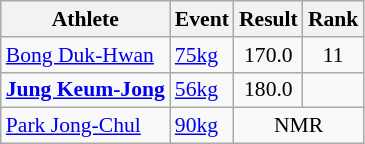<table class=wikitable style="font-size:90%">
<tr>
<th>Athlete</th>
<th>Event</th>
<th>Result</th>
<th>Rank</th>
</tr>
<tr>
<td><a href='#'>Bong Duk-Hwan</a></td>
<td><a href='#'>75kg</a></td>
<td style="text-align:center;">170.0</td>
<td style="text-align:center;">11</td>
</tr>
<tr>
<td><strong><a href='#'>Jung Keum-Jong</a></strong></td>
<td><a href='#'>56kg</a></td>
<td style="text-align:center;">180.0</td>
<td style="text-align:center;"></td>
</tr>
<tr>
<td><a href='#'>Park Jong-Chul</a></td>
<td><a href='#'>90kg</a></td>
<td style="text-align:center;" colspan="2">NMR</td>
</tr>
</table>
